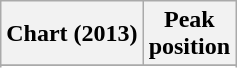<table class="wikitable sortable">
<tr>
<th>Chart (2013)</th>
<th>Peak<br>position</th>
</tr>
<tr>
</tr>
<tr>
</tr>
<tr>
</tr>
</table>
